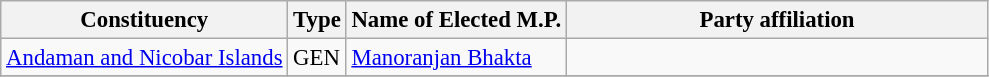<table class="wikitable" style="font-size:95%;">
<tr>
<th>Constituency</th>
<th>Type</th>
<th>Name of Elected M.P.</th>
<th colspan="2" style="width:18em">Party affiliation</th>
</tr>
<tr>
<td><a href='#'>Andaman and Nicobar Islands</a></td>
<td>GEN</td>
<td><a href='#'>Manoranjan Bhakta</a></td>
<td></td>
</tr>
<tr>
</tr>
</table>
